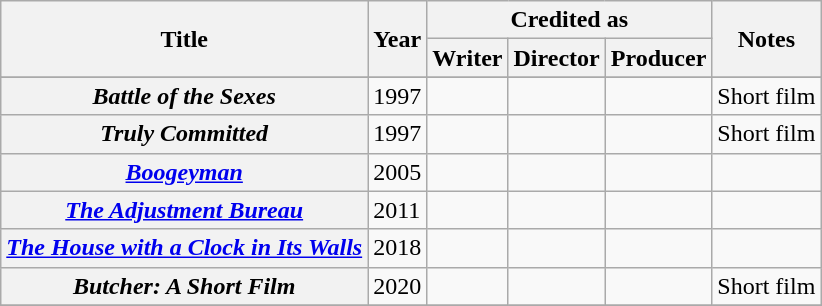<table class="wikitable plainrowheaders sortable">
<tr>
<th rowspan="2" scope="col">Title</th>
<th rowspan="2" scope="col">Year</th>
<th colspan="3" scope="col">Credited as</th>
<th rowspan="2" scope="col" class="unsortable">Notes</th>
</tr>
<tr>
<th>Writer</th>
<th>Director</th>
<th>Producer</th>
</tr>
<tr>
</tr>
<tr>
<th scope=row><em>Battle of the Sexes</em></th>
<td>1997</td>
<td></td>
<td></td>
<td></td>
<td>Short film</td>
</tr>
<tr>
<th scope=row><em>Truly Committed</em></th>
<td>1997</td>
<td></td>
<td></td>
<td></td>
<td>Short film</td>
</tr>
<tr>
<th scope=row><em><a href='#'>Boogeyman</a></em></th>
<td>2005</td>
<td></td>
<td></td>
<td></td>
<td></td>
</tr>
<tr>
<th scope=row><em><a href='#'>The Adjustment Bureau</a></em></th>
<td>2011</td>
<td></td>
<td></td>
<td></td>
<td></td>
</tr>
<tr>
<th scope=row><em><a href='#'>The House with a Clock in Its Walls</a></em></th>
<td>2018</td>
<td></td>
<td></td>
<td></td>
<td></td>
</tr>
<tr>
<th scope=row><em>Butcher: A Short Film</em></th>
<td>2020</td>
<td></td>
<td></td>
<td></td>
<td>Short film</td>
</tr>
<tr>
</tr>
</table>
